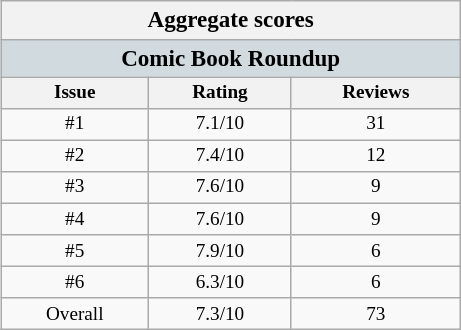<table class="wikitable" style="float: right; width:24em; font-size: 80%; text-align: center; margin:0.5em 0 0.5em 1em; padding:0;" cellpadding="0" cellspacing="0">
<tr>
<th colspan="3" style="font-size:120%;">Aggregate scores</th>
</tr>
<tr>
<th colspan="3" style="background:#d1dbdf;font-size:120%;">Comic Book Roundup</th>
</tr>
<tr>
<th>Issue</th>
<th>Rating</th>
<th>Reviews</th>
</tr>
<tr>
<td style="text-align: center;">#1</td>
<td style="text-align: center;">7.1/10</td>
<td style="text-align: center;">31</td>
</tr>
<tr>
<td style="text-align: center;">#2</td>
<td style="text-align: center;">7.4/10</td>
<td style="text-align: center;">12</td>
</tr>
<tr>
<td style="text-align: center;">#3</td>
<td style="text-align: center;">7.6/10</td>
<td style="text-align: center;">9</td>
</tr>
<tr>
<td style="text-align: center;">#4</td>
<td style="text-align: center;">7.6/10</td>
<td style="text-align: center;">9</td>
</tr>
<tr>
<td style="text-align: center;">#5</td>
<td style="text-align: center;">7.9/10</td>
<td style="text-align: center;">6</td>
</tr>
<tr>
<td style="text-align: center;">#6</td>
<td style="text-align: center;">6.3/10</td>
<td style="text-align: center;">6</td>
</tr>
<tr>
<td style="text-align: center;">Overall</td>
<td style="text-align: center;">7.3/10</td>
<td style="text-align: center;">73</td>
</tr>
</table>
